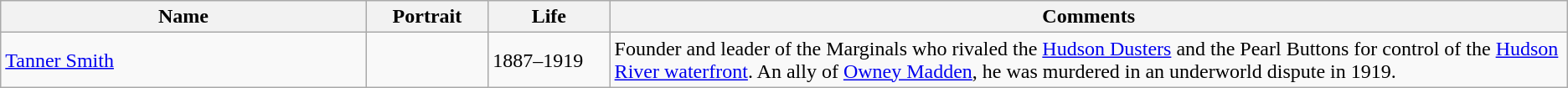<table class=wikitable>
<tr>
<th width="21%">Name</th>
<th width="7%">Portrait</th>
<th width="7%">Life</th>
<th width="55%">Comments</th>
</tr>
<tr>
<td><a href='#'>Tanner Smith</a></td>
<td></td>
<td>1887–1919</td>
<td>Founder and leader of the Marginals who rivaled the <a href='#'>Hudson Dusters</a> and the Pearl Buttons for control of the <a href='#'>Hudson River waterfront</a>. An ally of <a href='#'>Owney Madden</a>, he was murdered in an underworld dispute in 1919.</td>
</tr>
</table>
